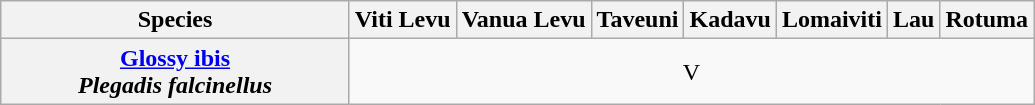<table class="wikitable" style="text-align:center">
<tr>
<th width="225">Species</th>
<th>Viti Levu</th>
<th>Vanua Levu</th>
<th>Taveuni</th>
<th>Kadavu</th>
<th>Lomaiviti</th>
<th>Lau</th>
<th>Rotuma</th>
</tr>
<tr>
<th><a href='#'>Glossy ibis</a><br><em>Plegadis falcinellus</em></th>
<td colspan="8" align="center">V</td>
</tr>
</table>
